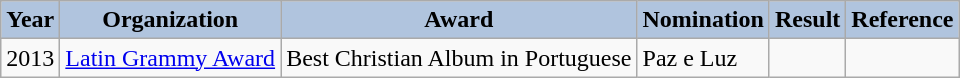<table class="wikitable">
<tr>
<th style="background:#B0C4DE;">Year</th>
<th style="background:#B0C4DE;">Organization</th>
<th style="background:#B0C4DE;">Award</th>
<th style="background:#B0C4DE;">Nomination</th>
<th style="background:#B0C4DE;">Result</th>
<th style="background:#B0C4DE;">Reference</th>
</tr>
<tr>
<td>2013</td>
<td><a href='#'>Latin Grammy Award</a></td>
<td>Best Christian Album in Portuguese</td>
<td>Paz e Luz</td>
<td></td>
<td></td>
</tr>
</table>
